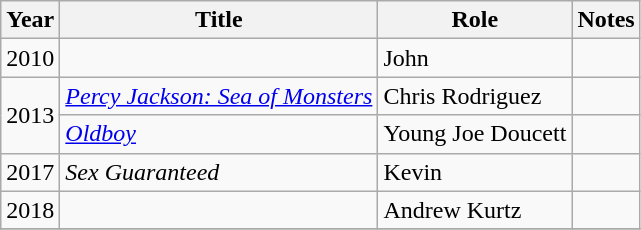<table class="wikitable sortable">
<tr>
<th>Year</th>
<th>Title</th>
<th>Role</th>
<th class="unsortable">Notes</th>
</tr>
<tr>
<td>2010</td>
<td><em></em></td>
<td>John</td>
<td></td>
</tr>
<tr>
<td rowspan="2">2013</td>
<td><em><a href='#'>Percy Jackson: Sea of Monsters</a></em></td>
<td>Chris Rodriguez</td>
<td></td>
</tr>
<tr>
<td><em><a href='#'>Oldboy</a></em></td>
<td>Young Joe Doucett</td>
<td></td>
</tr>
<tr>
<td>2017</td>
<td><em>Sex Guaranteed</em></td>
<td>Kevin</td>
<td></td>
</tr>
<tr>
<td>2018</td>
<td><em></em></td>
<td>Andrew Kurtz</td>
<td></td>
</tr>
<tr>
</tr>
</table>
